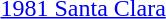<table>
<tr>
<td><a href='#'>1981 Santa Clara</a></td>
<td></td>
<td></td>
<td></td>
</tr>
</table>
